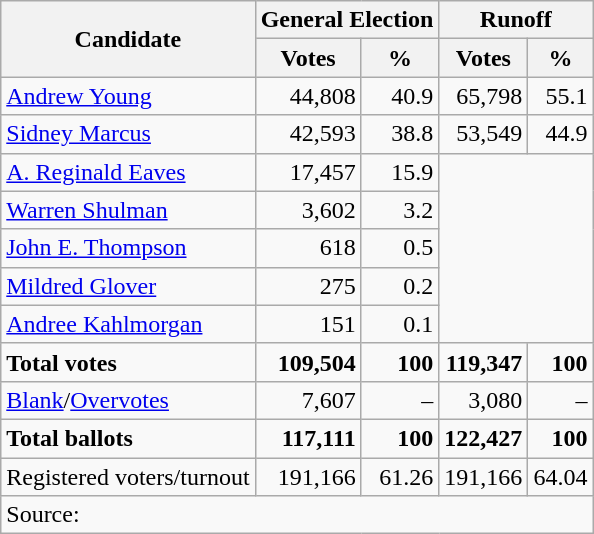<table class=wikitable style=text-align:right>
<tr>
<th rowspan=2>Candidate</th>
<th colspan=2>General Election</th>
<th colspan=2>Runoff</th>
</tr>
<tr>
<th>Votes</th>
<th>%</th>
<th>Votes</th>
<th>%</th>
</tr>
<tr>
<td align=left><a href='#'>Andrew Young</a></td>
<td>44,808</td>
<td>40.9</td>
<td>65,798</td>
<td>55.1</td>
</tr>
<tr>
<td align=left><a href='#'>Sidney Marcus</a></td>
<td>42,593</td>
<td>38.8</td>
<td>53,549</td>
<td>44.9</td>
</tr>
<tr>
<td align=left><a href='#'>A. Reginald Eaves</a></td>
<td>17,457</td>
<td>15.9</td>
<td colspan=2 rowspan=5></td>
</tr>
<tr>
<td align=left><a href='#'>Warren Shulman</a></td>
<td>3,602</td>
<td>3.2</td>
</tr>
<tr>
<td align=left><a href='#'>John E. Thompson</a></td>
<td>618</td>
<td>0.5</td>
</tr>
<tr>
<td align=left><a href='#'>Mildred Glover</a></td>
<td>275</td>
<td>0.2</td>
</tr>
<tr>
<td align=left><a href='#'>Andree Kahlmorgan</a></td>
<td>151</td>
<td>0.1</td>
</tr>
<tr>
<td style="text-align:left;"><strong>Total votes</strong></td>
<td><strong>109,504</strong></td>
<td><strong>100</strong></td>
<td><strong>119,347</strong></td>
<td><strong>100</strong></td>
</tr>
<tr>
<td style="text-align:left;"><a href='#'>Blank</a>/<a href='#'>Overvotes</a></td>
<td>7,607</td>
<td>–</td>
<td>3,080</td>
<td>–</td>
</tr>
<tr>
<td style="text-align:left;"><strong>Total ballots</strong></td>
<td><strong>117,111</strong></td>
<td><strong>100</strong></td>
<td><strong>122,427</strong></td>
<td><strong>100</strong></td>
</tr>
<tr>
<td style="text-align:left;">Registered voters/turnout</td>
<td>191,166</td>
<td>61.26</td>
<td>191,166</td>
<td>64.04</td>
</tr>
<tr>
<td colspan="5" style="text-align:left;">Source: </td>
</tr>
</table>
